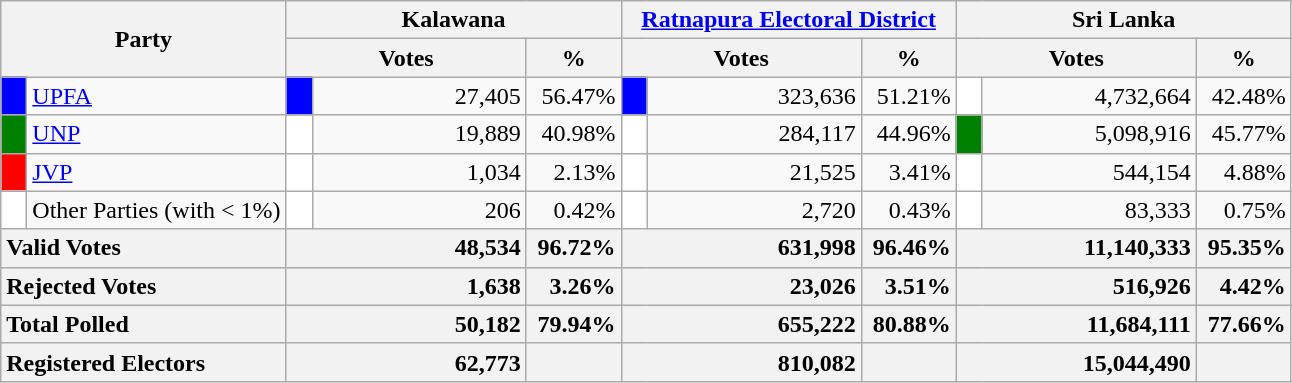<table class="wikitable">
<tr>
<th colspan="2" width="144px"rowspan="2">Party</th>
<th colspan="3" width="216px">Kalawana</th>
<th colspan="3" width="216px"><a href='#'>Ratnapura Electoral District</a></th>
<th colspan="3" width="216px">Sri Lanka</th>
</tr>
<tr>
<th colspan="2" width="144px">Votes</th>
<th>%</th>
<th colspan="2" width="144px">Votes</th>
<th>%</th>
<th colspan="2" width="144px">Votes</th>
<th>%</th>
</tr>
<tr>
<td style="background-color:blue;" width="10px"></td>
<td style="text-align:left;"><a href='#'>UPFA</a></td>
<td style="background-color:blue;" width="10px"></td>
<td style="text-align:right;">27,405</td>
<td style="text-align:right;">56.47%</td>
<td style="background-color:blue;" width="10px"></td>
<td style="text-align:right;">323,636</td>
<td style="text-align:right;">51.21%</td>
<td style="background-color:white;" width="10px"></td>
<td style="text-align:right;">4,732,664</td>
<td style="text-align:right;">42.48%</td>
</tr>
<tr>
<td style="background-color:green;" width="10px"></td>
<td style="text-align:left;"><a href='#'>UNP</a></td>
<td style="background-color:white;" width="10px"></td>
<td style="text-align:right;">19,889</td>
<td style="text-align:right;">40.98%</td>
<td style="background-color:white;" width="10px"></td>
<td style="text-align:right;">284,117</td>
<td style="text-align:right;">44.96%</td>
<td style="background-color:green;" width="10px"></td>
<td style="text-align:right;">5,098,916</td>
<td style="text-align:right;">45.77%</td>
</tr>
<tr>
<td style="background-color:red;" width="10px"></td>
<td style="text-align:left;"><a href='#'>JVP</a></td>
<td style="background-color:white;" width="10px"></td>
<td style="text-align:right;">1,034</td>
<td style="text-align:right;">2.13%</td>
<td style="background-color:white;" width="10px"></td>
<td style="text-align:right;">21,525</td>
<td style="text-align:right;">3.41%</td>
<td style="background-color:white;" width="10px"></td>
<td style="text-align:right;">544,154</td>
<td style="text-align:right;">4.88%</td>
</tr>
<tr>
<td style="background-color:white;" width="10px"></td>
<td style="text-align:left;">Other Parties (with < 1%)</td>
<td style="background-color:white;" width="10px"></td>
<td style="text-align:right;">206</td>
<td style="text-align:right;">0.42%</td>
<td style="background-color:white;" width="10px"></td>
<td style="text-align:right;">2,720</td>
<td style="text-align:right;">0.43%</td>
<td style="background-color:white;" width="10px"></td>
<td style="text-align:right;">83,333</td>
<td style="text-align:right;">0.75%</td>
</tr>
<tr>
<th colspan="2" width="144px"style="text-align:left;">Valid Votes</th>
<th style="text-align:right;"colspan="2" width="144px">48,534</th>
<th style="text-align:right;">96.72%</th>
<th style="text-align:right;"colspan="2" width="144px">631,998</th>
<th style="text-align:right;">96.46%</th>
<th style="text-align:right;"colspan="2" width="144px">11,140,333</th>
<th style="text-align:right;">95.35%</th>
</tr>
<tr>
<th colspan="2" width="144px"style="text-align:left;">Rejected Votes</th>
<th style="text-align:right;"colspan="2" width="144px">1,638</th>
<th style="text-align:right;">3.26%</th>
<th style="text-align:right;"colspan="2" width="144px">23,026</th>
<th style="text-align:right;">3.51%</th>
<th style="text-align:right;"colspan="2" width="144px">516,926</th>
<th style="text-align:right;">4.42%</th>
</tr>
<tr>
<th colspan="2" width="144px"style="text-align:left;">Total Polled</th>
<th style="text-align:right;"colspan="2" width="144px">50,182</th>
<th style="text-align:right;">79.94%</th>
<th style="text-align:right;"colspan="2" width="144px">655,222</th>
<th style="text-align:right;">80.88%</th>
<th style="text-align:right;"colspan="2" width="144px">11,684,111</th>
<th style="text-align:right;">77.66%</th>
</tr>
<tr>
<th colspan="2" width="144px"style="text-align:left;">Registered Electors</th>
<th style="text-align:right;"colspan="2" width="144px">62,773</th>
<th></th>
<th style="text-align:right;"colspan="2" width="144px">810,082</th>
<th></th>
<th style="text-align:right;"colspan="2" width="144px">15,044,490</th>
<th></th>
</tr>
</table>
